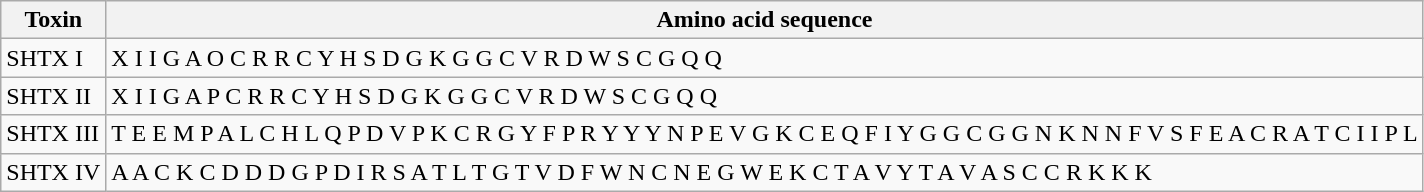<table class="wikitable">
<tr>
<th>Toxin</th>
<th>Amino acid sequence</th>
</tr>
<tr>
<td>SHTX I</td>
<td>X I I G A O C R R C Y H S D G K G G C V R D W S C G Q Q</td>
</tr>
<tr>
<td>SHTX II</td>
<td>X I I G A P C R R C Y H S D G K G G C V R D W S C G Q Q</td>
</tr>
<tr>
<td>SHTX III</td>
<td>T E E M P A L C H L Q P D V P K C R G Y F P R Y Y Y N P E V G K C E Q F I Y G G C G G N K N N F V S F E A C R A T C I I P L</td>
</tr>
<tr>
<td>SHTX IV</td>
<td>A A C K C D D D G P D I R S A T L T G T V D F W N C N E G W E K C T A V Y T A V A S C C R K K K</td>
</tr>
</table>
